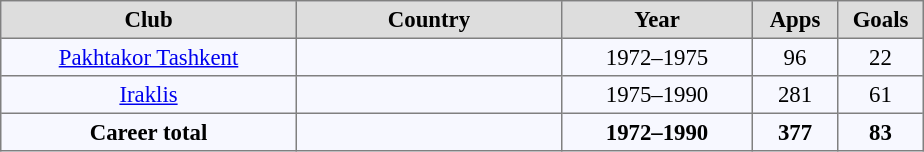<table align="center" bgcolor="#f7f8ff" cellpadding="3" cellspacing="0" border="1" style="font-size: 95%; border: gray solid 1px; border-collapse: collapse;">
<tr align="center" style="color:black;" bgcolor="#dddddd">
<th width="190">Club</th>
<th width="170">Country</th>
<th width="120">Year</th>
<th width="50">Apps</th>
<th width="50">Goals</th>
</tr>
<tr align=center>
<td><a href='#'>Pakhtakor Tashkent</a></td>
<td></td>
<td>1972–1975</td>
<td>96</td>
<td>22</td>
</tr>
<tr align=center>
<td><a href='#'>Iraklis</a></td>
<td></td>
<td>1975–1990</td>
<td>281</td>
<td>61</td>
</tr>
<tr align=center>
<td><strong>Career total</strong></td>
<td></td>
<td><strong>1972–1990</strong></td>
<td><strong>377</strong></td>
<td><strong>83</strong></td>
</tr>
</table>
